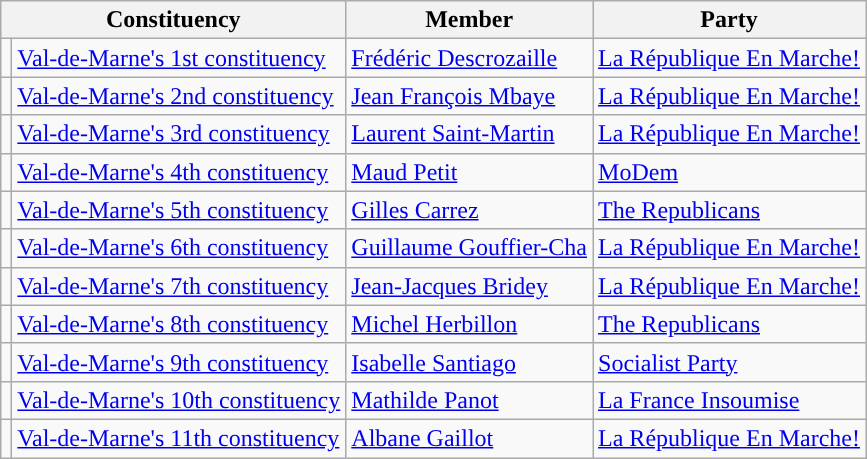<table class="wikitable">
<tr>
<th colspan="2">Constituency</th>
<th>Member</th>
<th>Party</th>
</tr>
<tr>
<td style="background-color: "></td>
<td><a href='#'>Val-de-Marne's 1st constituency</a></td>
<td><a href='#'>Frédéric Descrozaille</a></td>
<td><a href='#'>La République En Marche!</a></td>
</tr>
<tr>
<td style="background-color: "></td>
<td><a href='#'>Val-de-Marne's 2nd constituency</a></td>
<td><a href='#'>Jean François Mbaye</a></td>
<td><a href='#'>La République En Marche!</a></td>
</tr>
<tr>
<td style="background-color: "></td>
<td><a href='#'>Val-de-Marne's 3rd constituency</a></td>
<td><a href='#'>Laurent Saint-Martin</a></td>
<td><a href='#'>La République En Marche!</a></td>
</tr>
<tr>
<td style="background-color: "></td>
<td><a href='#'>Val-de-Marne's 4th constituency</a></td>
<td><a href='#'>Maud Petit</a></td>
<td><a href='#'>MoDem</a></td>
</tr>
<tr>
<td style="background-color: "></td>
<td><a href='#'>Val-de-Marne's 5th constituency</a></td>
<td><a href='#'>Gilles Carrez</a></td>
<td><a href='#'>The Republicans</a></td>
</tr>
<tr>
<td style="background-color: "></td>
<td><a href='#'>Val-de-Marne's 6th constituency</a></td>
<td><a href='#'>Guillaume Gouffier-Cha</a></td>
<td><a href='#'>La République En Marche!</a></td>
</tr>
<tr>
<td style="background-color: "></td>
<td><a href='#'>Val-de-Marne's 7th constituency</a></td>
<td><a href='#'>Jean-Jacques Bridey</a></td>
<td><a href='#'>La République En Marche!</a></td>
</tr>
<tr>
<td style="background-color: "></td>
<td><a href='#'>Val-de-Marne's 8th constituency</a></td>
<td><a href='#'>Michel Herbillon</a></td>
<td><a href='#'>The Republicans</a></td>
</tr>
<tr>
<td style="background-color: "></td>
<td><a href='#'>Val-de-Marne's 9th constituency</a></td>
<td><a href='#'>Isabelle Santiago</a></td>
<td><a href='#'>Socialist Party</a></td>
</tr>
<tr>
<td style="background-color: "></td>
<td><a href='#'>Val-de-Marne's 10th constituency</a></td>
<td><a href='#'>Mathilde Panot</a></td>
<td><a href='#'>La France Insoumise</a></td>
</tr>
<tr>
<td style="background-color: "></td>
<td><a href='#'>Val-de-Marne's 11th constituency</a></td>
<td><a href='#'>Albane Gaillot</a></td>
<td><a href='#'>La République En Marche!</a></td>
</tr>
</table>
